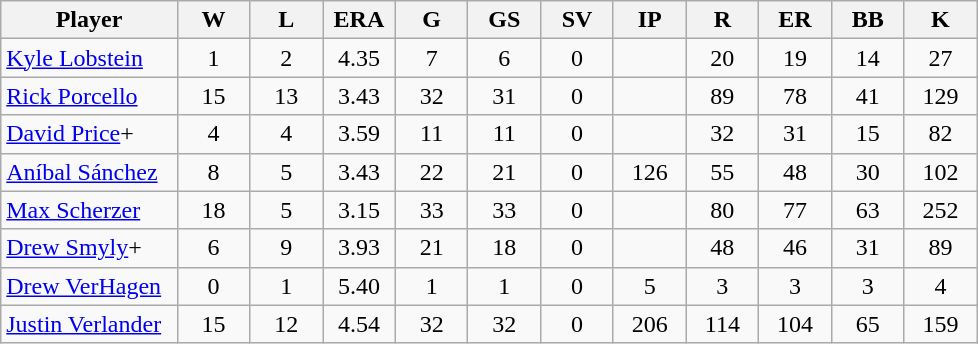<table class="wikitable sortable" style="text-align:center">
<tr>
<th bgcolor="#DDDDFF" width="17%">Player</th>
<th bgcolor="#DDDDFF" width="7%">W</th>
<th bgcolor="#DDDDFF" width="7%">L</th>
<th bgcolor="#DDDDFF" width="7%">ERA</th>
<th bgcolor="#DDDDFF" width="7%">G</th>
<th bgcolor="#DDDDFF" width="7%">GS</th>
<th bgcolor="#DDDDFF" width="7%">SV</th>
<th bgcolor="#DDDDFF" width="7%">IP</th>
<th bgcolor="#DDDDFF" width="7%">R</th>
<th bgcolor="#DDDDFF" width="7%">ER</th>
<th bgcolor="#DDDDFF" width="7%">BB</th>
<th bgcolor="#DDDDFF" width="7%">K</th>
</tr>
<tr>
<td align=left><a href='#'>Kyle Lobstein</a></td>
<td>1</td>
<td>2</td>
<td>4.35</td>
<td>7</td>
<td>6</td>
<td>0</td>
<td></td>
<td>20</td>
<td>19</td>
<td>14</td>
<td>27</td>
</tr>
<tr>
<td align=left><a href='#'>Rick Porcello</a></td>
<td>15</td>
<td>13</td>
<td>3.43</td>
<td>32</td>
<td>31</td>
<td>0</td>
<td></td>
<td>89</td>
<td>78</td>
<td>41</td>
<td>129</td>
</tr>
<tr>
<td align=left><a href='#'>David Price</a>+</td>
<td>4</td>
<td>4</td>
<td>3.59</td>
<td>11</td>
<td>11</td>
<td>0</td>
<td></td>
<td>32</td>
<td>31</td>
<td>15</td>
<td>82</td>
</tr>
<tr>
<td align=left><a href='#'>Aníbal Sánchez</a></td>
<td>8</td>
<td>5</td>
<td>3.43</td>
<td>22</td>
<td>21</td>
<td>0</td>
<td>126</td>
<td>55</td>
<td>48</td>
<td>30</td>
<td>102</td>
</tr>
<tr>
<td align=left><a href='#'>Max Scherzer</a></td>
<td>18</td>
<td>5</td>
<td>3.15</td>
<td>33</td>
<td>33</td>
<td>0</td>
<td></td>
<td>80</td>
<td>77</td>
<td>63</td>
<td>252</td>
</tr>
<tr>
<td align=left><a href='#'>Drew Smyly</a>+</td>
<td>6</td>
<td>9</td>
<td>3.93</td>
<td>21</td>
<td>18</td>
<td>0</td>
<td></td>
<td>48</td>
<td>46</td>
<td>31</td>
<td>89</td>
</tr>
<tr>
<td align=left><a href='#'>Drew VerHagen</a></td>
<td>0</td>
<td>1</td>
<td>5.40</td>
<td>1</td>
<td>1</td>
<td>0</td>
<td>5</td>
<td>3</td>
<td>3</td>
<td>3</td>
<td>4</td>
</tr>
<tr>
<td align=left><a href='#'>Justin Verlander</a></td>
<td>15</td>
<td>12</td>
<td>4.54</td>
<td>32</td>
<td>32</td>
<td>0</td>
<td>206</td>
<td>114</td>
<td>104</td>
<td>65</td>
<td>159</td>
</tr>
</table>
